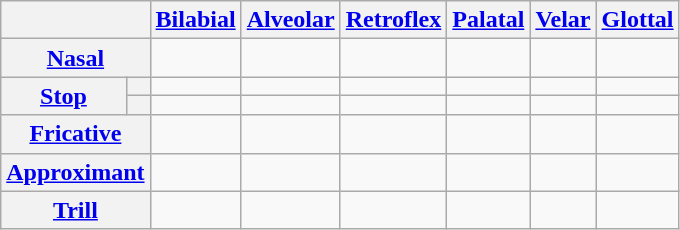<table class="wikitable" style="text-align: center;">
<tr>
<th colspan="2"></th>
<th><a href='#'>Bilabial</a></th>
<th><a href='#'>Alveolar</a></th>
<th><a href='#'>Retroflex</a></th>
<th><a href='#'>Palatal</a></th>
<th><a href='#'>Velar</a></th>
<th><a href='#'>Glottal</a></th>
</tr>
<tr>
<th colspan="2"><a href='#'>Nasal</a></th>
<td></td>
<td></td>
<td></td>
<td></td>
<td></td>
<td></td>
</tr>
<tr>
<th rowspan="2"><a href='#'>Stop</a></th>
<th></th>
<td></td>
<td></td>
<td></td>
<td></td>
<td></td>
<td></td>
</tr>
<tr>
<th></th>
<td></td>
<td></td>
<td></td>
<td></td>
<td></td>
<td></td>
</tr>
<tr>
<th colspan="2"><a href='#'>Fricative</a></th>
<td></td>
<td></td>
<td></td>
<td></td>
<td></td>
<td></td>
</tr>
<tr>
<th colspan="2"><a href='#'>Approximant</a></th>
<td></td>
<td></td>
<td></td>
<td></td>
<td></td>
<td></td>
</tr>
<tr>
<th colspan="2"><a href='#'>Trill</a></th>
<td></td>
<td></td>
<td></td>
<td></td>
<td></td>
<td></td>
</tr>
</table>
